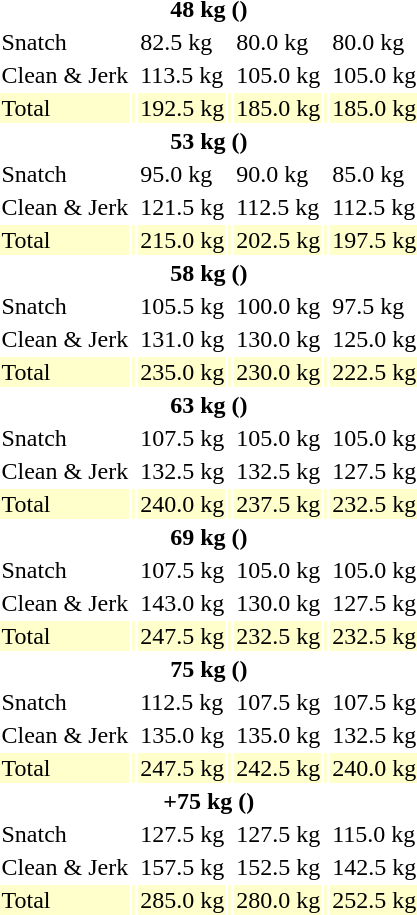<table>
<tr>
<th colspan=7>48 kg ()</th>
</tr>
<tr>
<td>Snatch</td>
<td></td>
<td>82.5 kg</td>
<td></td>
<td>80.0 kg</td>
<td></td>
<td>80.0 kg</td>
</tr>
<tr>
<td>Clean & Jerk</td>
<td></td>
<td>113.5 kg<br></td>
<td></td>
<td>105.0 kg</td>
<td></td>
<td>105.0 kg</td>
</tr>
<tr bgcolor=ffffcc>
<td>Total</td>
<td></td>
<td>192.5 kg</td>
<td></td>
<td>185.0 kg</td>
<td></td>
<td>185.0 kg</td>
</tr>
<tr>
<th colspan=7>53 kg ()</th>
</tr>
<tr>
<td>Snatch</td>
<td></td>
<td>95.0 kg</td>
<td></td>
<td>90.0 kg</td>
<td></td>
<td>85.0 kg</td>
</tr>
<tr>
<td>Clean & Jerk</td>
<td></td>
<td>121.5 kg<br></td>
<td></td>
<td>112.5 kg</td>
<td></td>
<td>112.5 kg</td>
</tr>
<tr bgcolor=ffffcc>
<td>Total</td>
<td></td>
<td>215.0 kg</td>
<td></td>
<td>202.5 kg</td>
<td></td>
<td>197.5 kg</td>
</tr>
<tr>
<th colspan=7>58 kg ()</th>
</tr>
<tr>
<td>Snatch</td>
<td></td>
<td>105.5 kg<br></td>
<td></td>
<td>100.0 kg</td>
<td></td>
<td>97.5 kg</td>
</tr>
<tr>
<td>Clean & Jerk</td>
<td></td>
<td>131.0 kg<br></td>
<td></td>
<td>130.0 kg</td>
<td></td>
<td>125.0 kg</td>
</tr>
<tr bgcolor=ffffcc>
<td>Total</td>
<td></td>
<td>235.0 kg<br></td>
<td></td>
<td>230.0 kg</td>
<td></td>
<td>222.5 kg</td>
</tr>
<tr>
<th colspan=7>63 kg ()</th>
</tr>
<tr>
<td>Snatch</td>
<td></td>
<td>107.5 kg</td>
<td></td>
<td>105.0 kg</td>
<td></td>
<td>105.0 kg</td>
</tr>
<tr>
<td>Clean & Jerk</td>
<td></td>
<td>132.5 kg</td>
<td></td>
<td>132.5 kg<br></td>
<td></td>
<td>127.5 kg</td>
</tr>
<tr bgcolor=ffffcc>
<td>Total</td>
<td></td>
<td>240.0 kg<br></td>
<td></td>
<td>237.5 kg</td>
<td></td>
<td>232.5 kg</td>
</tr>
<tr>
<th colspan=7>69 kg ()</th>
</tr>
<tr>
<td>Snatch</td>
<td></td>
<td>107.5 kg</td>
<td></td>
<td>105.0 kg</td>
<td></td>
<td>105.0 kg</td>
</tr>
<tr>
<td>Clean & Jerk</td>
<td></td>
<td>143.0 kg<br></td>
<td></td>
<td>130.0 kg</td>
<td></td>
<td>127.5 kg</td>
</tr>
<tr bgcolor=ffffcc>
<td>Total</td>
<td></td>
<td>247.5 kg</td>
<td></td>
<td>232.5 kg</td>
<td></td>
<td>232.5 kg</td>
</tr>
<tr>
<th colspan=7>75 kg ()</th>
</tr>
<tr>
<td>Snatch</td>
<td></td>
<td>112.5 kg</td>
<td></td>
<td>107.5 kg</td>
<td></td>
<td>107.5 kg</td>
</tr>
<tr>
<td>Clean & Jerk</td>
<td></td>
<td>135.0 kg</td>
<td></td>
<td>135.0 kg</td>
<td></td>
<td>132.5 kg</td>
</tr>
<tr bgcolor=ffffcc>
<td>Total</td>
<td></td>
<td>247.5 kg</td>
<td></td>
<td>242.5 kg</td>
<td></td>
<td>240.0 kg</td>
</tr>
<tr>
<th colspan=7>+75 kg ()</th>
</tr>
<tr>
<td>Snatch</td>
<td></td>
<td>127.5 kg</td>
<td></td>
<td>127.5 kg<br></td>
<td></td>
<td>115.0 kg</td>
</tr>
<tr>
<td>Clean & Jerk</td>
<td></td>
<td>157.5 kg<br></td>
<td></td>
<td>152.5 kg</td>
<td></td>
<td>142.5 kg</td>
</tr>
<tr bgcolor=ffffcc>
<td>Total</td>
<td></td>
<td>285.0 kg<br></td>
<td></td>
<td>280.0 kg</td>
<td></td>
<td>252.5 kg</td>
</tr>
</table>
